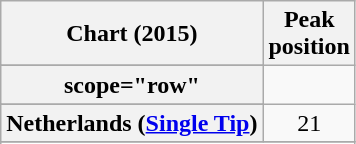<table class="wikitable plainrowheaders sortable" style="text-align:center;">
<tr>
<th scope="col">Chart (2015)</th>
<th scope="col">Peak<br>position</th>
</tr>
<tr>
</tr>
<tr>
</tr>
<tr>
<th>scope="row"</th>
</tr>
<tr>
</tr>
<tr>
<th scope="row">Netherlands (<a href='#'>Single Tip</a>)</th>
<td>21</td>
</tr>
<tr>
</tr>
<tr>
</tr>
<tr>
</tr>
<tr>
</tr>
<tr>
</tr>
<tr>
</tr>
</table>
